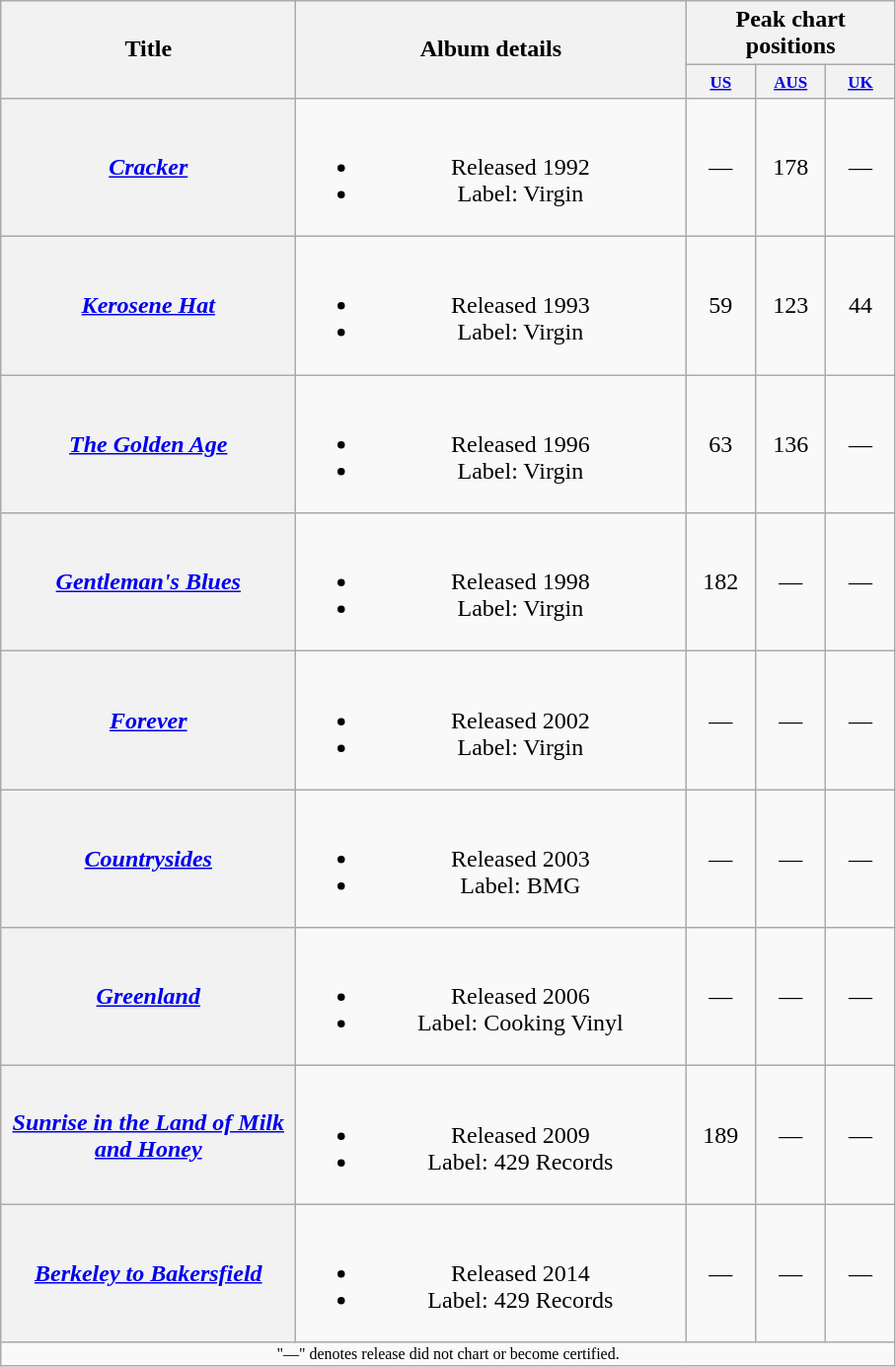<table class="wikitable plainrowheaders" style="text-align:center;" border="1">
<tr>
<th scope="col" rowspan="2" style="width:12em;">Title</th>
<th scope="col" rowspan="2" style="width:16em;">Album details</th>
<th scope="col" colspan="3">Peak chart<br>positions</th>
</tr>
<tr>
<th scope="col" style="width:3em; font-size:85%"><small><a href='#'>US</a></small><br></th>
<th scope="col" style="width:3em; font-size:85%"><small> <a href='#'>AUS</a></small><br></th>
<th scope="col" style="width:3em; font-size:85%"><small><a href='#'>UK</a></small><br></th>
</tr>
<tr>
<th scope="row"><em><a href='#'>Cracker</a></em></th>
<td><br><ul><li>Released 1992</li><li>Label: Virgin</li></ul></td>
<td style="text-align:center;">—</td>
<td style="text-align:center;">178</td>
<td style="text-align:center;">—</td>
</tr>
<tr>
<th scope="row"><em><a href='#'>Kerosene Hat</a></em></th>
<td><br><ul><li>Released 1993</li><li>Label: Virgin</li></ul></td>
<td style="text-align:center;">59</td>
<td style="text-align:center;">123</td>
<td style="text-align:center;">44</td>
</tr>
<tr>
<th scope="row"><em><a href='#'>The Golden Age</a></em></th>
<td><br><ul><li>Released 1996</li><li>Label: Virgin</li></ul></td>
<td style="text-align:center;">63</td>
<td style="text-align:center;">136</td>
<td style="text-align:center;">—</td>
</tr>
<tr>
<th scope="row"><em><a href='#'>Gentleman's Blues</a></em></th>
<td><br><ul><li>Released 1998</li><li>Label: Virgin</li></ul></td>
<td style="text-align:center;">182</td>
<td style="text-align:center;">—</td>
<td style="text-align:center;">—</td>
</tr>
<tr>
<th scope="row"><em><a href='#'>Forever</a></em></th>
<td><br><ul><li>Released 2002</li><li>Label: Virgin</li></ul></td>
<td style="text-align:center;">—</td>
<td style="text-align:center;">—</td>
<td style="text-align:center;">—</td>
</tr>
<tr>
<th scope="row"><em><a href='#'>Countrysides</a></em></th>
<td><br><ul><li>Released 2003</li><li>Label: BMG</li></ul></td>
<td style="text-align:center;">—</td>
<td style="text-align:center;">—</td>
<td style="text-align:center;">—</td>
</tr>
<tr>
<th scope="row"><em><a href='#'>Greenland</a></em></th>
<td><br><ul><li>Released 2006</li><li>Label: Cooking Vinyl</li></ul></td>
<td style="text-align:center;">—</td>
<td style="text-align:center;">—</td>
<td style="text-align:center;">—</td>
</tr>
<tr>
<th scope="row"><em><a href='#'>Sunrise in the Land of Milk and Honey</a></em></th>
<td><br><ul><li>Released 2009</li><li>Label: 429 Records</li></ul></td>
<td style="text-align:center;">189</td>
<td style="text-align:center;">—</td>
<td style="text-align:center;">—</td>
</tr>
<tr>
<th scope="row"><em><a href='#'>Berkeley to Bakersfield</a></em></th>
<td><br><ul><li>Released 2014</li><li>Label: 429 Records</li></ul></td>
<td style="text-align:center;">—</td>
<td style="text-align:center;">—</td>
<td style="text-align:center;">—</td>
</tr>
<tr>
<td colspan="25" style="text-align:center; font-size:8pt;">"—" denotes release did not chart or become certified.</td>
</tr>
</table>
